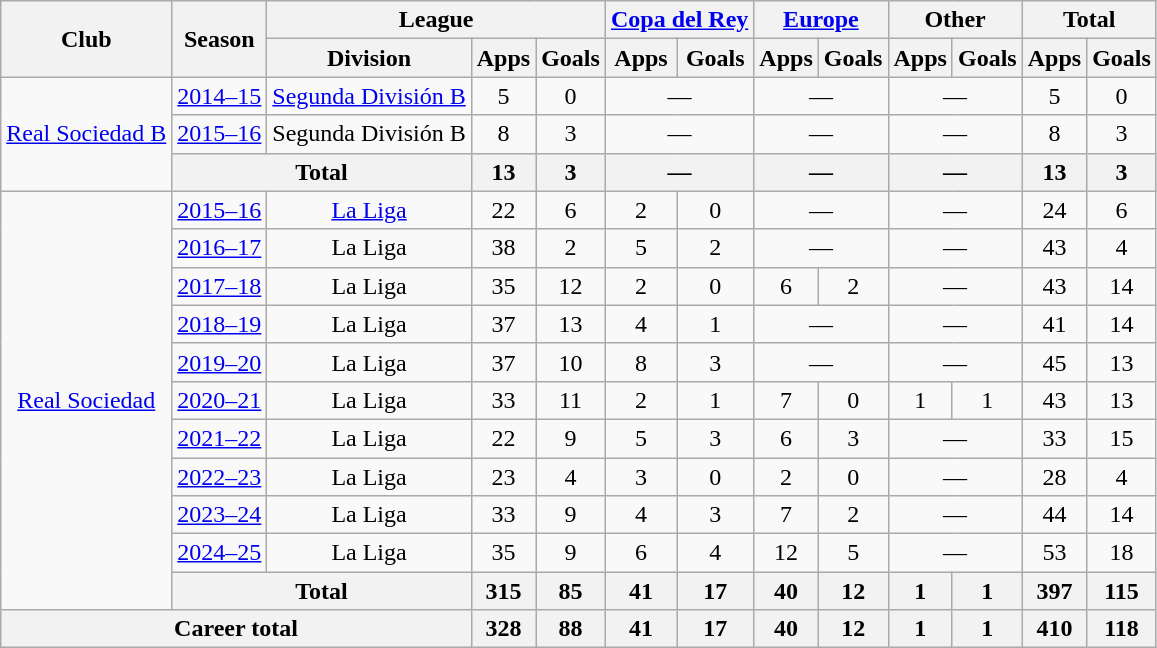<table class="wikitable" style="text-align: center">
<tr>
<th rowspan="2">Club</th>
<th rowspan="2">Season</th>
<th colspan="3">League</th>
<th colspan="2"><a href='#'>Copa del Rey</a></th>
<th colspan="2"><a href='#'>Europe</a></th>
<th colspan="2">Other</th>
<th colspan="2">Total</th>
</tr>
<tr>
<th>Division</th>
<th>Apps</th>
<th>Goals</th>
<th>Apps</th>
<th>Goals</th>
<th>Apps</th>
<th>Goals</th>
<th>Apps</th>
<th>Goals</th>
<th>Apps</th>
<th>Goals</th>
</tr>
<tr>
<td rowspan="3"><a href='#'>Real Sociedad B</a></td>
<td><a href='#'>2014–15</a></td>
<td><a href='#'>Segunda División B</a></td>
<td>5</td>
<td>0</td>
<td colspan="2">—</td>
<td colspan="2">—</td>
<td colspan="2">—</td>
<td>5</td>
<td>0</td>
</tr>
<tr>
<td><a href='#'>2015–16</a></td>
<td>Segunda División B</td>
<td>8</td>
<td>3</td>
<td colspan="2">—</td>
<td colspan="2">—</td>
<td colspan="2">—</td>
<td>8</td>
<td>3</td>
</tr>
<tr>
<th colspan="2">Total</th>
<th>13</th>
<th>3</th>
<th colspan="2">—</th>
<th colspan="2">—</th>
<th colspan="2">—</th>
<th>13</th>
<th>3</th>
</tr>
<tr>
<td rowspan="11"><a href='#'>Real Sociedad</a></td>
<td><a href='#'>2015–16</a></td>
<td><a href='#'>La Liga</a></td>
<td>22</td>
<td>6</td>
<td>2</td>
<td>0</td>
<td colspan="2">—</td>
<td colspan="2">—</td>
<td>24</td>
<td>6</td>
</tr>
<tr>
<td><a href='#'>2016–17</a></td>
<td>La Liga</td>
<td>38</td>
<td>2</td>
<td>5</td>
<td>2</td>
<td colspan="2">—</td>
<td colspan="2">—</td>
<td>43</td>
<td>4</td>
</tr>
<tr>
<td><a href='#'>2017–18</a></td>
<td>La Liga</td>
<td>35</td>
<td>12</td>
<td>2</td>
<td>0</td>
<td>6</td>
<td>2</td>
<td colspan="2">—</td>
<td>43</td>
<td>14</td>
</tr>
<tr>
<td><a href='#'>2018–19</a></td>
<td>La Liga</td>
<td>37</td>
<td>13</td>
<td>4</td>
<td>1</td>
<td colspan="2">—</td>
<td colspan="2">—</td>
<td>41</td>
<td>14</td>
</tr>
<tr>
<td><a href='#'>2019–20</a></td>
<td>La Liga</td>
<td>37</td>
<td>10</td>
<td>8</td>
<td>3</td>
<td colspan="2">—</td>
<td colspan="2">—</td>
<td>45</td>
<td>13</td>
</tr>
<tr>
<td><a href='#'>2020–21</a></td>
<td>La Liga</td>
<td>33</td>
<td>11</td>
<td>2</td>
<td>1</td>
<td>7</td>
<td>0</td>
<td>1</td>
<td>1</td>
<td>43</td>
<td>13</td>
</tr>
<tr>
<td><a href='#'>2021–22</a></td>
<td>La Liga</td>
<td>22</td>
<td>9</td>
<td>5</td>
<td>3</td>
<td>6</td>
<td>3</td>
<td colspan="2">—</td>
<td>33</td>
<td>15</td>
</tr>
<tr>
<td><a href='#'>2022–23</a></td>
<td>La Liga</td>
<td>23</td>
<td>4</td>
<td>3</td>
<td>0</td>
<td>2</td>
<td>0</td>
<td colspan="2">—</td>
<td>28</td>
<td>4</td>
</tr>
<tr>
<td><a href='#'>2023–24</a></td>
<td>La Liga</td>
<td>33</td>
<td>9</td>
<td>4</td>
<td>3</td>
<td>7</td>
<td>2</td>
<td colspan="2">—</td>
<td>44</td>
<td>14</td>
</tr>
<tr>
<td><a href='#'>2024–25</a></td>
<td>La Liga</td>
<td>35</td>
<td>9</td>
<td>6</td>
<td>4</td>
<td>12</td>
<td>5</td>
<td colspan="2">—</td>
<td>53</td>
<td>18</td>
</tr>
<tr>
<th colspan="2">Total</th>
<th>315</th>
<th>85</th>
<th>41</th>
<th>17</th>
<th>40</th>
<th>12</th>
<th>1</th>
<th>1</th>
<th>397</th>
<th>115</th>
</tr>
<tr>
<th colspan="3">Career total</th>
<th>328</th>
<th>88</th>
<th>41</th>
<th>17</th>
<th>40</th>
<th>12</th>
<th>1</th>
<th>1</th>
<th>410</th>
<th>118</th>
</tr>
</table>
